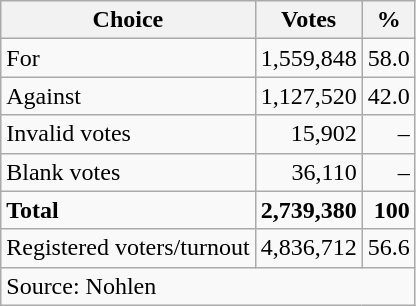<table class=wikitable style=text-align:right>
<tr>
<th>Choice</th>
<th>Votes</th>
<th>%</th>
</tr>
<tr>
<td align=left>For</td>
<td>1,559,848</td>
<td>58.0</td>
</tr>
<tr>
<td align=left>Against</td>
<td>1,127,520</td>
<td>42.0</td>
</tr>
<tr>
<td align=left>Invalid votes</td>
<td>15,902</td>
<td>–</td>
</tr>
<tr>
<td align=left>Blank votes</td>
<td>36,110</td>
<td>–</td>
</tr>
<tr>
<td align=left><strong>Total</strong></td>
<td><strong>2,739,380</strong></td>
<td><strong>100</strong></td>
</tr>
<tr>
<td align=left>Registered voters/turnout</td>
<td>4,836,712</td>
<td>56.6</td>
</tr>
<tr>
<td align=left colspan=3>Source: Nohlen</td>
</tr>
</table>
